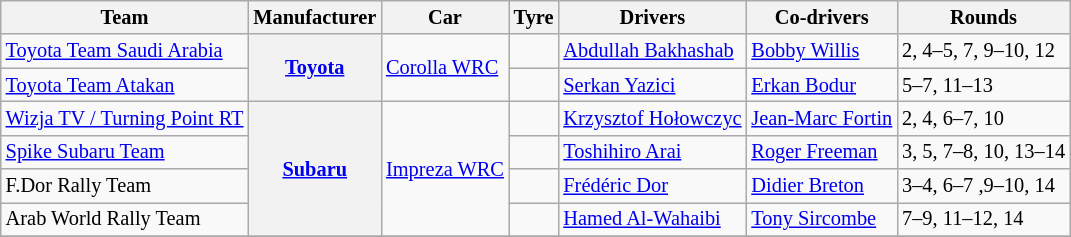<table class="wikitable" style="font-size: 85%">
<tr>
<th>Team</th>
<th>Manufacturer</th>
<th>Car</th>
<th>Tyre</th>
<th>Drivers</th>
<th>Co-drivers</th>
<th>Rounds</th>
</tr>
<tr>
<td> <a href='#'>Toyota Team Saudi Arabia</a></td>
<th rowspan="2"><a href='#'>Toyota</a></th>
<td rowspan="2"><a href='#'>Corolla WRC</a></td>
<td align="center"></td>
<td> <a href='#'>Abdullah Bakhashab</a></td>
<td> <a href='#'>Bobby Willis</a></td>
<td>2, 4–5, 7, 9–10, 12</td>
</tr>
<tr>
<td> <a href='#'>Toyota Team Atakan</a></td>
<td align="center"></td>
<td> <a href='#'>Serkan Yazici</a></td>
<td> <a href='#'>Erkan Bodur</a></td>
<td>5–7, 11–13</td>
</tr>
<tr>
<td> <a href='#'>Wizja TV / Turning Point RT</a></td>
<th rowspan="4"><a href='#'>Subaru</a></th>
<td rowspan="4"><a href='#'>Impreza WRC</a></td>
<td align="center"></td>
<td> <a href='#'>Krzysztof Hołowczyc</a></td>
<td> <a href='#'>Jean-Marc Fortin</a></td>
<td>2, 4, 6–7, 10</td>
</tr>
<tr>
<td> <a href='#'>Spike Subaru Team</a></td>
<td align="center"></td>
<td> <a href='#'>Toshihiro Arai</a></td>
<td> <a href='#'>Roger Freeman</a></td>
<td>3, 5, 7–8, 10, 13–14</td>
</tr>
<tr>
<td> F.Dor Rally Team</td>
<td align="center"></td>
<td> <a href='#'>Frédéric Dor</a></td>
<td> <a href='#'>Didier Breton</a></td>
<td>3–4, 6–7 ,9–10, 14</td>
</tr>
<tr>
<td> Arab World Rally Team</td>
<td align="center"></td>
<td> <a href='#'>Hamed Al-Wahaibi</a></td>
<td> <a href='#'>Tony Sircombe</a></td>
<td>7–9, 11–12, 14</td>
</tr>
<tr>
</tr>
</table>
